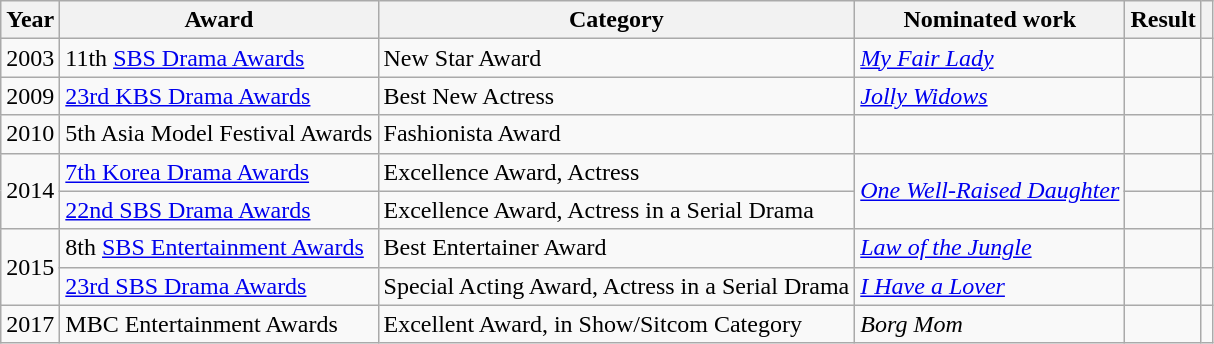<table class="wikitable">
<tr>
<th scope="col">Year</th>
<th>Award</th>
<th scope="col">Category</th>
<th>Nominated work</th>
<th scope="col">Result</th>
<th scope="col" class="unsortable"></th>
</tr>
<tr>
<td>2003</td>
<td>11th <a href='#'>SBS Drama Awards</a></td>
<td>New Star Award</td>
<td><em><a href='#'>My Fair Lady</a></em></td>
<td></td>
<td></td>
</tr>
<tr>
<td>2009</td>
<td><a href='#'>23rd KBS Drama Awards</a></td>
<td>Best New Actress</td>
<td><em><a href='#'>Jolly Widows</a></em></td>
<td></td>
<td></td>
</tr>
<tr>
<td>2010</td>
<td>5th Asia Model Festival Awards</td>
<td>Fashionista Award</td>
<td></td>
<td></td>
<td></td>
</tr>
<tr>
<td rowspan="2">2014</td>
<td><a href='#'>7th Korea Drama Awards</a></td>
<td>Excellence Award, Actress</td>
<td rowspan="2"><em><a href='#'>One Well-Raised Daughter</a></em></td>
<td></td>
<td></td>
</tr>
<tr>
<td><a href='#'>22nd SBS Drama Awards</a></td>
<td>Excellence Award, Actress in a Serial Drama</td>
<td></td>
<td></td>
</tr>
<tr>
<td rowspan="2">2015</td>
<td>8th <a href='#'>SBS Entertainment Awards</a></td>
<td>Best Entertainer Award</td>
<td><em><a href='#'>Law of the Jungle</a></em></td>
<td></td>
<td></td>
</tr>
<tr>
<td><a href='#'>23rd SBS Drama Awards</a></td>
<td>Special Acting Award, Actress in a Serial Drama</td>
<td><em><a href='#'>I Have a Lover</a></em></td>
<td></td>
<td></td>
</tr>
<tr>
<td>2017</td>
<td>MBC Entertainment Awards</td>
<td>Excellent Award, in Show/Sitcom Category</td>
<td><em>Borg Mom</em></td>
<td></td>
<td></td>
</tr>
</table>
